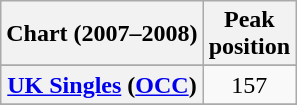<table class="wikitable sortable plainrowheaders" style="text-align:center;">
<tr>
<th>Chart (2007–2008)</th>
<th>Peak<br>position</th>
</tr>
<tr>
</tr>
<tr>
</tr>
<tr>
</tr>
<tr>
</tr>
<tr>
</tr>
<tr>
</tr>
<tr>
</tr>
<tr>
<th scope="row"><a href='#'>UK Singles</a> (<a href='#'>OCC</a>)</th>
<td>157</td>
</tr>
<tr>
</tr>
<tr>
</tr>
<tr>
</tr>
<tr>
</tr>
<tr>
</tr>
<tr>
</tr>
<tr>
</tr>
</table>
